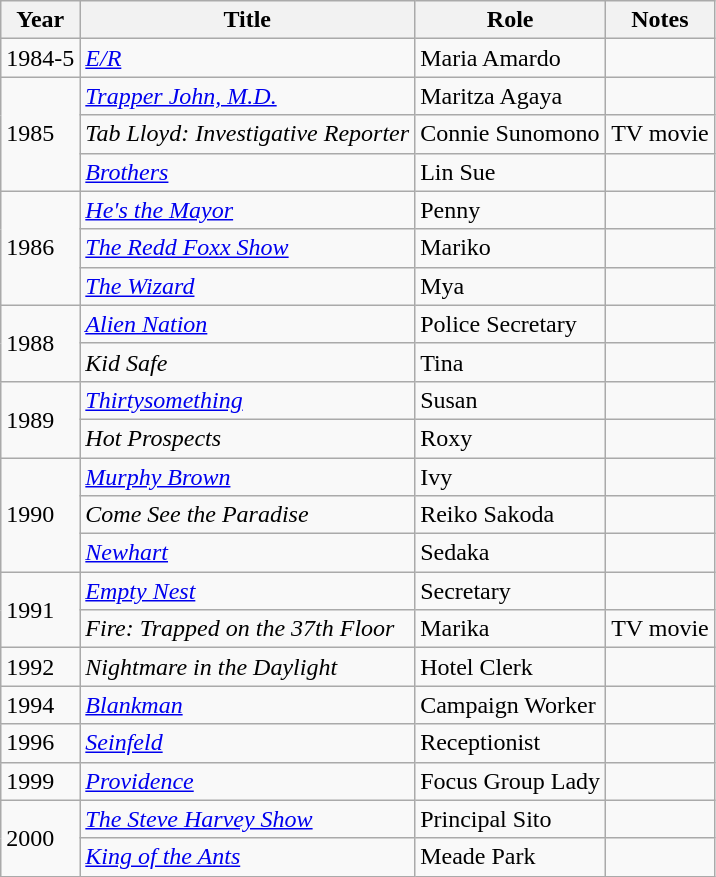<table class="wikitable">
<tr>
<th>Year</th>
<th>Title</th>
<th>Role</th>
<th>Notes</th>
</tr>
<tr>
<td>1984-5</td>
<td><em><a href='#'>E/R</a></em></td>
<td>Maria Amardo</td>
<td></td>
</tr>
<tr>
<td rowspan="3">1985</td>
<td><em><a href='#'>Trapper John, M.D.</a></em></td>
<td>Maritza Agaya</td>
<td></td>
</tr>
<tr>
<td><em>Tab Lloyd: Investigative Reporter</em></td>
<td>Connie Sunomono</td>
<td>TV movie</td>
</tr>
<tr>
<td><em><a href='#'>Brothers</a></em></td>
<td>Lin Sue</td>
<td></td>
</tr>
<tr>
<td rowspan="3">1986</td>
<td><em><a href='#'>He's the Mayor</a></em></td>
<td>Penny</td>
<td></td>
</tr>
<tr>
<td><em><a href='#'>The Redd Foxx Show</a></em></td>
<td>Mariko</td>
<td></td>
</tr>
<tr>
<td><em><a href='#'>The Wizard</a></em></td>
<td>Mya</td>
<td></td>
</tr>
<tr>
<td rowspan="2">1988</td>
<td><em><a href='#'>Alien Nation</a></em></td>
<td>Police Secretary</td>
<td></td>
</tr>
<tr>
<td><em>Kid Safe</em></td>
<td>Tina</td>
<td></td>
</tr>
<tr>
<td rowspan="2">1989</td>
<td><em><a href='#'>Thirtysomething</a></em></td>
<td>Susan</td>
<td></td>
</tr>
<tr>
<td><em>Hot Prospects</em></td>
<td>Roxy</td>
<td></td>
</tr>
<tr>
<td rowspan="3">1990</td>
<td><em><a href='#'>Murphy Brown</a></em></td>
<td>Ivy</td>
<td></td>
</tr>
<tr>
<td><em>Come See the Paradise</em></td>
<td>Reiko Sakoda</td>
<td></td>
</tr>
<tr>
<td><em><a href='#'>Newhart</a></em></td>
<td>Sedaka</td>
<td></td>
</tr>
<tr>
<td rowspan="2">1991</td>
<td><em><a href='#'>Empty Nest</a></em></td>
<td>Secretary</td>
<td></td>
</tr>
<tr>
<td><em>Fire: Trapped on the 37th Floor</em></td>
<td>Marika</td>
<td>TV movie</td>
</tr>
<tr>
<td>1992</td>
<td><em>Nightmare in the Daylight</em></td>
<td>Hotel Clerk</td>
<td></td>
</tr>
<tr>
<td>1994</td>
<td><em><a href='#'>Blankman</a></em></td>
<td>Campaign Worker</td>
<td></td>
</tr>
<tr>
<td>1996</td>
<td><em><a href='#'>Seinfeld</a></em></td>
<td>Receptionist</td>
<td></td>
</tr>
<tr>
<td>1999</td>
<td><em><a href='#'>Providence</a></em></td>
<td>Focus Group Lady</td>
<td></td>
</tr>
<tr>
<td rowspan="2">2000</td>
<td><em><a href='#'>The Steve Harvey Show</a></em></td>
<td>Principal Sito</td>
<td></td>
</tr>
<tr>
<td><em><a href='#'>King of the Ants</a></em></td>
<td>Meade Park</td>
<td></td>
</tr>
</table>
